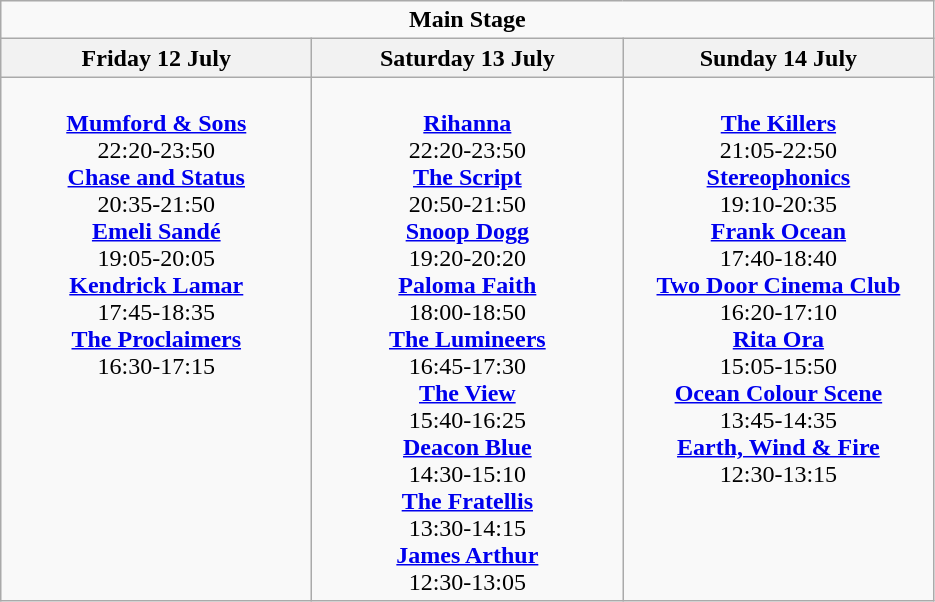<table class="wikitable">
<tr>
<td colspan="3" style="text-align:center;"><strong>Main Stage</strong></td>
</tr>
<tr>
<th>Friday 12 July</th>
<th>Saturday 13 July</th>
<th>Sunday 14 July</th>
</tr>
<tr>
<td style="text-align:center; vertical-align:top; width:200px;"><br><strong><a href='#'>Mumford & Sons</a></strong>
<br> 22:20-23:50
<br> <strong><a href='#'>Chase and Status</a></strong>
<br> 20:35-21:50
<br> <strong><a href='#'>Emeli Sandé</a></strong>
<br> 19:05-20:05
<br> <strong><a href='#'>Kendrick Lamar</a></strong>
<br> 17:45-18:35
<br> <strong><a href='#'>The Proclaimers</a></strong>
<br> 16:30-17:15</td>
<td style="text-align:center; vertical-align:top; width:200px;"><br><strong><a href='#'>Rihanna</a></strong>
<br> 22:20-23:50
<br> <strong><a href='#'>The Script</a></strong>
<br> 20:50-21:50
<br> <strong><a href='#'>Snoop Dogg</a></strong>
<br> 19:20-20:20
<br> <strong><a href='#'>Paloma Faith</a></strong>
<br> 18:00-18:50
<br> <strong><a href='#'>The Lumineers</a></strong>
<br> 16:45-17:30
<br> <strong><a href='#'>The View</a></strong>
<br> 15:40-16:25
<br> <strong><a href='#'>Deacon Blue</a></strong>
<br> 14:30-15:10
<br> <strong><a href='#'>The Fratellis</a></strong>
<br> 13:30-14:15
<br> <strong><a href='#'>James Arthur</a></strong>
<br> 12:30-13:05</td>
<td style="text-align:center; vertical-align:top; width:200px;"><br><strong><a href='#'>The Killers</a></strong>
<br> 21:05-22:50
<br> <strong><a href='#'>Stereophonics</a></strong>
<br> 19:10-20:35
<br> <strong><a href='#'>Frank Ocean</a></strong>
<br> 17:40-18:40
<br> <strong><a href='#'>Two Door Cinema Club</a></strong>
<br> 16:20-17:10
<br> <strong><a href='#'>Rita Ora</a></strong>
<br> 15:05-15:50
<br> <strong><a href='#'>Ocean Colour Scene</a></strong>
<br> 13:45-14:35
<br> <strong><a href='#'>Earth, Wind & Fire</a></strong>
<br> 12:30-13:15</td>
</tr>
</table>
